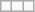<table class="wikitable">
<tr>
<td></td>
<td></td>
<td></td>
</tr>
</table>
